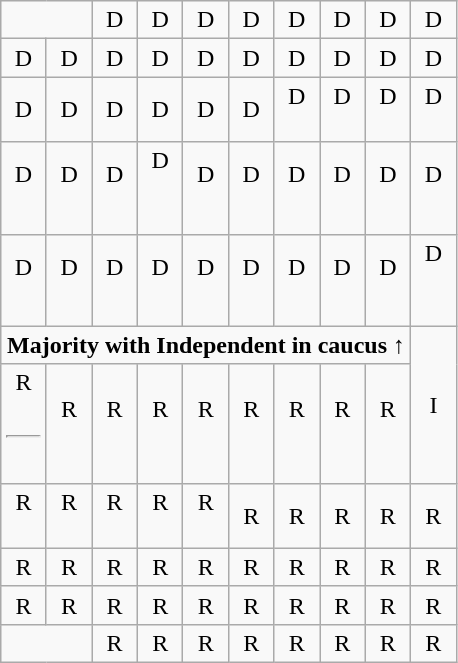<table class="wikitable" style="text-align:center">
<tr>
<td colspan=2></td>
<td>D</td>
<td>D</td>
<td>D</td>
<td>D</td>
<td>D</td>
<td>D</td>
<td>D</td>
<td>D</td>
</tr>
<tr>
<td width=10% >D</td>
<td width=10% >D</td>
<td width=10% >D</td>
<td width=10% >D</td>
<td width=10% >D</td>
<td width=10% >D</td>
<td width=10% >D</td>
<td width=10% >D</td>
<td width=10% >D</td>
<td width=10% >D</td>
</tr>
<tr>
<td>D</td>
<td>D</td>
<td>D</td>
<td>D</td>
<td>D</td>
<td>D</td>
<td>D<br><br></td>
<td>D<br><br></td>
<td>D<br><br></td>
<td>D<br><br></td>
</tr>
<tr>
<td>D<br><br></td>
<td>D<br><br></td>
<td>D<br><br></td>
<td>D<br><br><br></td>
<td>D<br><br></td>
<td>D<br><br></td>
<td>D<br><br></td>
<td>D<br><br></td>
<td>D<br><br></td>
<td>D<br><br></td>
</tr>
<tr>
<td>D<br><br></td>
<td>D<br><br></td>
<td>D<br><br></td>
<td>D<br><br></td>
<td>D<br><br></td>
<td>D<br><br></td>
<td>D<br><br></td>
<td>D<br><br></td>
<td>D<br><br></td>
<td>D<br><br><br></td>
</tr>
<tr>
<td colspan=9 align=right><strong>Majority with Independent in caucus ↑</strong></td>
<td rowspan=2 >I<br></td>
</tr>
<tr>
<td>R<br><br><hr><br></td>
<td>R<br><br></td>
<td>R<br><br></td>
<td>R<br><br></td>
<td>R<br><br></td>
<td>R<br><br></td>
<td>R<br><br></td>
<td>R<br><br></td>
<td>R<br><br></td>
</tr>
<tr>
<td>R<br><br></td>
<td>R<br><br></td>
<td>R<br><br></td>
<td>R<br><br></td>
<td>R<br><br></td>
<td>R</td>
<td>R</td>
<td>R</td>
<td>R</td>
<td>R</td>
</tr>
<tr>
<td>R</td>
<td>R</td>
<td>R</td>
<td>R</td>
<td>R</td>
<td>R</td>
<td>R</td>
<td>R</td>
<td>R</td>
<td>R</td>
</tr>
<tr>
<td>R</td>
<td>R</td>
<td>R</td>
<td>R</td>
<td>R</td>
<td>R</td>
<td>R</td>
<td>R</td>
<td>R</td>
<td>R</td>
</tr>
<tr>
<td colspan=2></td>
<td>R</td>
<td>R</td>
<td>R</td>
<td>R</td>
<td>R</td>
<td>R</td>
<td>R</td>
<td>R</td>
</tr>
</table>
